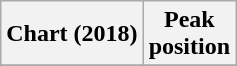<table class="wikitable plainrowheaders" style="text-align:center;">
<tr>
<th>Chart (2018)</th>
<th>Peak<br>position</th>
</tr>
<tr>
</tr>
</table>
